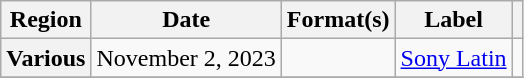<table class="wikitable plainrowheaders">
<tr>
<th scope="col">Region</th>
<th scope="col">Date</th>
<th scope="col">Format(s)</th>
<th scope="col">Label</th>
<th scope="col"></th>
</tr>
<tr>
<th scope="row">Various</th>
<td>November 2, 2023</td>
<td></td>
<td><a href='#'>Sony Latin</a></td>
<td align="center"></td>
</tr>
<tr>
</tr>
</table>
